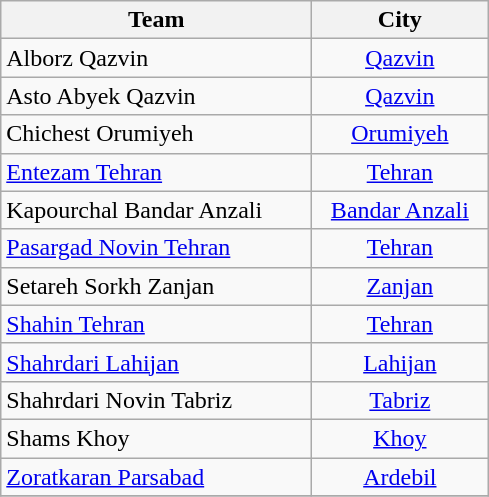<table class="wikitable" style="text-align: Center;">
<tr>
<th width=200>Team</th>
<th width=110>City</th>
</tr>
<tr>
<td align="left">Alborz Qazvin</td>
<td><a href='#'>Qazvin</a></td>
</tr>
<tr>
<td align="left">Asto Abyek Qazvin</td>
<td><a href='#'>Qazvin</a></td>
</tr>
<tr>
<td align="left">Chichest Orumiyeh</td>
<td><a href='#'>Orumiyeh</a></td>
</tr>
<tr>
<td align="left"><a href='#'>Entezam Tehran</a></td>
<td><a href='#'>Tehran</a></td>
</tr>
<tr>
<td align="left">Kapourchal Bandar Anzali</td>
<td><a href='#'>Bandar Anzali</a></td>
</tr>
<tr>
<td align="left"><a href='#'>Pasargad Novin Tehran</a></td>
<td><a href='#'>Tehran</a></td>
</tr>
<tr>
<td align="left">Setareh Sorkh Zanjan</td>
<td><a href='#'>Zanjan</a></td>
</tr>
<tr>
<td align="left"><a href='#'>Shahin Tehran</a></td>
<td><a href='#'>Tehran</a></td>
</tr>
<tr>
<td align="left"><a href='#'>Shahrdari Lahijan</a></td>
<td><a href='#'>Lahijan</a></td>
</tr>
<tr>
<td align="left">Shahrdari Novin Tabriz</td>
<td><a href='#'>Tabriz</a></td>
</tr>
<tr>
<td align="left">Shams Khoy</td>
<td><a href='#'>Khoy</a></td>
</tr>
<tr>
<td align="left"><a href='#'>Zoratkaran Parsabad</a></td>
<td><a href='#'>Ardebil</a></td>
</tr>
<tr>
</tr>
</table>
